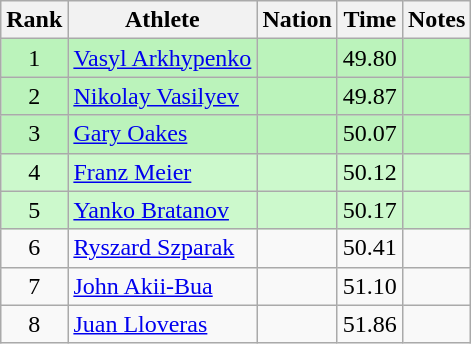<table class="wikitable sortable" style="text-align:center">
<tr>
<th>Rank</th>
<th>Athlete</th>
<th>Nation</th>
<th>Time</th>
<th>Notes</th>
</tr>
<tr style="background:#bbf3bb;">
<td>1</td>
<td align=left><a href='#'>Vasyl Arkhypenko</a></td>
<td align=left></td>
<td>49.80</td>
<td></td>
</tr>
<tr style="background:#bbf3bb;">
<td>2</td>
<td align=left><a href='#'>Nikolay Vasilyev</a></td>
<td align=left></td>
<td>49.87</td>
<td></td>
</tr>
<tr style="background:#bbf3bb;">
<td>3</td>
<td align=left><a href='#'>Gary Oakes</a></td>
<td align=left></td>
<td>50.07</td>
<td></td>
</tr>
<tr style="background:#ccf9cc;">
<td>4</td>
<td align=left><a href='#'>Franz Meier</a></td>
<td align="left"></td>
<td>50.12</td>
<td></td>
</tr>
<tr style="background:#ccf9cc;">
<td>5</td>
<td align=left><a href='#'>Yanko Bratanov</a></td>
<td align=left></td>
<td>50.17</td>
<td></td>
</tr>
<tr>
<td>6</td>
<td align=left><a href='#'>Ryszard Szparak</a></td>
<td align=left></td>
<td>50.41</td>
<td></td>
</tr>
<tr>
<td>7</td>
<td align=left><a href='#'>John Akii-Bua</a></td>
<td align=left></td>
<td>51.10</td>
<td></td>
</tr>
<tr>
<td>8</td>
<td align=left><a href='#'>Juan Lloveras</a></td>
<td align=left></td>
<td>51.86</td>
<td></td>
</tr>
</table>
